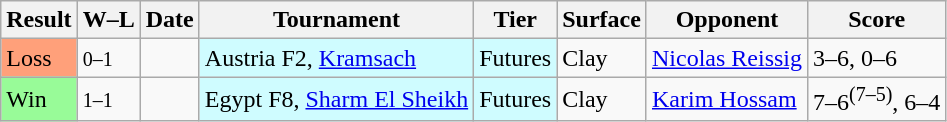<table class="sortable wikitable">
<tr>
<th>Result</th>
<th class="unsortable">W–L</th>
<th>Date</th>
<th>Tournament</th>
<th>Tier</th>
<th>Surface</th>
<th>Opponent</th>
<th class="unsortable">Score</th>
</tr>
<tr>
<td bgcolor=#FFA07A>Loss</td>
<td><small>0–1</small></td>
<td></td>
<td style="background:#cffcff;">Austria F2, <a href='#'>Kramsach</a></td>
<td style="background:#cffcff;">Futures</td>
<td>Clay</td>
<td> <a href='#'>Nicolas Reissig</a></td>
<td>3–6, 0–6</td>
</tr>
<tr>
<td bgcolor=98FB98>Win</td>
<td><small>1–1</small></td>
<td></td>
<td style="background:#cffcff;">Egypt F8, <a href='#'>Sharm El Sheikh</a></td>
<td style="background:#cffcff;">Futures</td>
<td>Clay</td>
<td> <a href='#'>Karim Hossam</a></td>
<td>7–6<sup>(7–5)</sup>, 6–4</td>
</tr>
</table>
